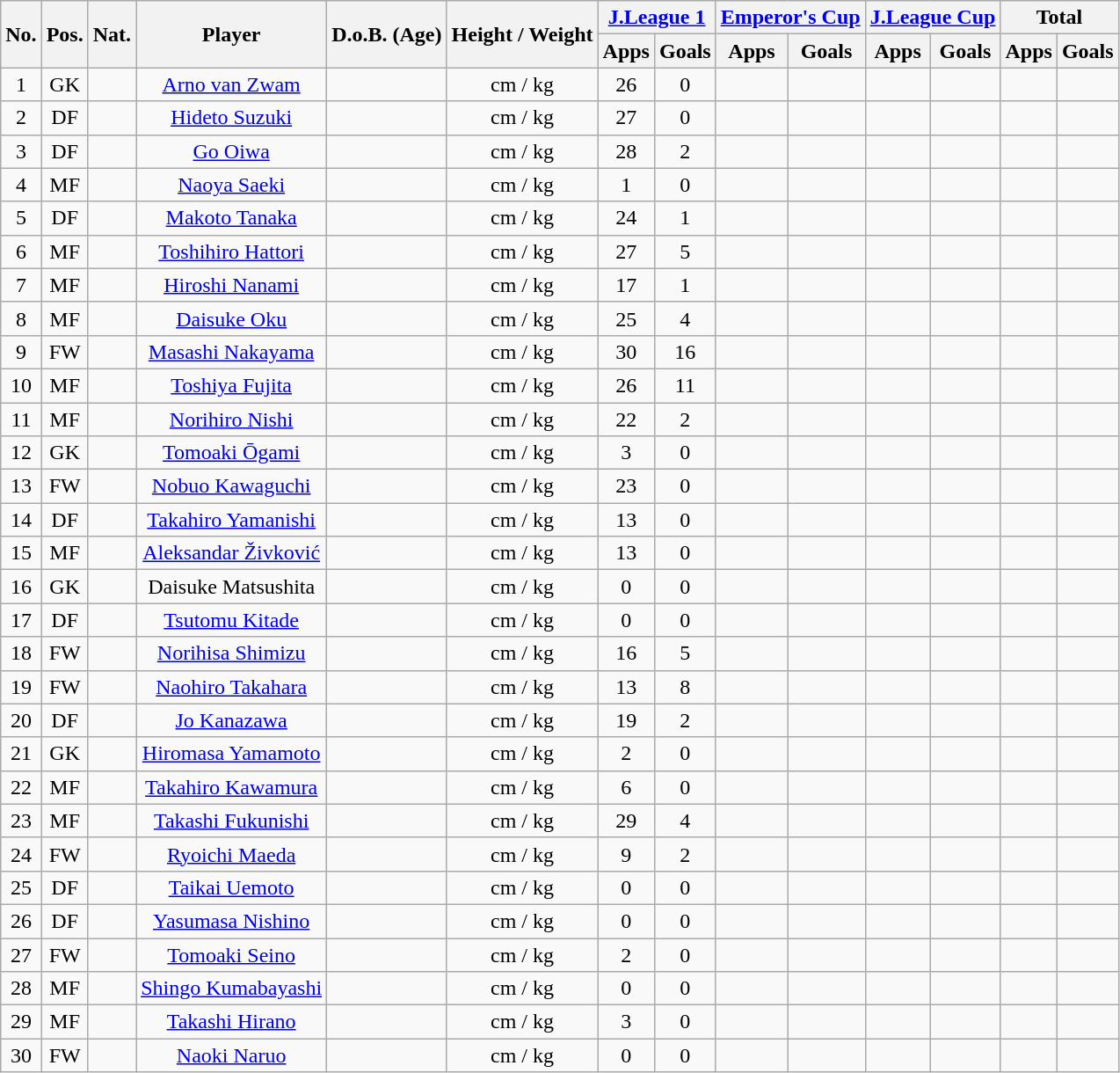<table class="wikitable" style="text-align:center;">
<tr>
<th rowspan="2">No.</th>
<th rowspan="2">Pos.</th>
<th rowspan="2">Nat.</th>
<th rowspan="2">Player</th>
<th rowspan="2">D.o.B. (Age)</th>
<th rowspan="2">Height / Weight</th>
<th colspan="2"><a href='#'>J.League 1</a></th>
<th colspan="2"><a href='#'>Emperor's Cup</a></th>
<th colspan="2"><a href='#'>J.League Cup</a></th>
<th colspan="2">Total</th>
</tr>
<tr>
<th>Apps</th>
<th>Goals</th>
<th>Apps</th>
<th>Goals</th>
<th>Apps</th>
<th>Goals</th>
<th>Apps</th>
<th>Goals</th>
</tr>
<tr>
<td>1</td>
<td>GK</td>
<td></td>
<td><a href='#'>Arno van Zwam</a></td>
<td></td>
<td>cm / kg</td>
<td>26</td>
<td>0</td>
<td></td>
<td></td>
<td></td>
<td></td>
<td></td>
<td></td>
</tr>
<tr>
<td>2</td>
<td>DF</td>
<td></td>
<td><a href='#'>Hideto Suzuki</a></td>
<td></td>
<td>cm / kg</td>
<td>27</td>
<td>0</td>
<td></td>
<td></td>
<td></td>
<td></td>
<td></td>
<td></td>
</tr>
<tr>
<td>3</td>
<td>DF</td>
<td></td>
<td><a href='#'>Go Oiwa</a></td>
<td></td>
<td>cm / kg</td>
<td>28</td>
<td>2</td>
<td></td>
<td></td>
<td></td>
<td></td>
<td></td>
<td></td>
</tr>
<tr>
<td>4</td>
<td>MF</td>
<td></td>
<td><a href='#'>Naoya Saeki</a></td>
<td></td>
<td>cm / kg</td>
<td>1</td>
<td>0</td>
<td></td>
<td></td>
<td></td>
<td></td>
<td></td>
<td></td>
</tr>
<tr>
<td>5</td>
<td>DF</td>
<td></td>
<td><a href='#'>Makoto Tanaka</a></td>
<td></td>
<td>cm / kg</td>
<td>24</td>
<td>1</td>
<td></td>
<td></td>
<td></td>
<td></td>
<td></td>
<td></td>
</tr>
<tr>
<td>6</td>
<td>MF</td>
<td></td>
<td><a href='#'>Toshihiro Hattori</a></td>
<td></td>
<td>cm / kg</td>
<td>27</td>
<td>5</td>
<td></td>
<td></td>
<td></td>
<td></td>
<td></td>
<td></td>
</tr>
<tr>
<td>7</td>
<td>MF</td>
<td></td>
<td><a href='#'>Hiroshi Nanami</a></td>
<td></td>
<td>cm / kg</td>
<td>17</td>
<td>1</td>
<td></td>
<td></td>
<td></td>
<td></td>
<td></td>
<td></td>
</tr>
<tr>
<td>8</td>
<td>MF</td>
<td></td>
<td><a href='#'>Daisuke Oku</a></td>
<td></td>
<td>cm / kg</td>
<td>25</td>
<td>4</td>
<td></td>
<td></td>
<td></td>
<td></td>
<td></td>
<td></td>
</tr>
<tr>
<td>9</td>
<td>FW</td>
<td></td>
<td><a href='#'>Masashi Nakayama</a></td>
<td></td>
<td>cm / kg</td>
<td>30</td>
<td>16</td>
<td></td>
<td></td>
<td></td>
<td></td>
<td></td>
<td></td>
</tr>
<tr>
<td>10</td>
<td>MF</td>
<td></td>
<td><a href='#'>Toshiya Fujita</a></td>
<td></td>
<td>cm / kg</td>
<td>26</td>
<td>11</td>
<td></td>
<td></td>
<td></td>
<td></td>
<td></td>
<td></td>
</tr>
<tr>
<td>11</td>
<td>MF</td>
<td></td>
<td><a href='#'>Norihiro Nishi</a></td>
<td></td>
<td>cm / kg</td>
<td>22</td>
<td>2</td>
<td></td>
<td></td>
<td></td>
<td></td>
<td></td>
<td></td>
</tr>
<tr>
<td>12</td>
<td>GK</td>
<td></td>
<td><a href='#'>Tomoaki Ōgami</a></td>
<td></td>
<td>cm / kg</td>
<td>3</td>
<td>0</td>
<td></td>
<td></td>
<td></td>
<td></td>
<td></td>
<td></td>
</tr>
<tr>
<td>13</td>
<td>FW</td>
<td></td>
<td><a href='#'>Nobuo Kawaguchi</a></td>
<td></td>
<td>cm / kg</td>
<td>23</td>
<td>0</td>
<td></td>
<td></td>
<td></td>
<td></td>
<td></td>
<td></td>
</tr>
<tr>
<td>14</td>
<td>DF</td>
<td></td>
<td><a href='#'>Takahiro Yamanishi</a></td>
<td></td>
<td>cm / kg</td>
<td>13</td>
<td>0</td>
<td></td>
<td></td>
<td></td>
<td></td>
<td></td>
<td></td>
</tr>
<tr>
<td>15</td>
<td>MF</td>
<td></td>
<td><a href='#'>Aleksandar Živković</a></td>
<td></td>
<td>cm / kg</td>
<td>13</td>
<td>0</td>
<td></td>
<td></td>
<td></td>
<td></td>
<td></td>
<td></td>
</tr>
<tr>
<td>16</td>
<td>GK</td>
<td></td>
<td>Daisuke Matsushita</td>
<td></td>
<td>cm / kg</td>
<td>0</td>
<td>0</td>
<td></td>
<td></td>
<td></td>
<td></td>
<td></td>
<td></td>
</tr>
<tr>
<td>17</td>
<td>DF</td>
<td></td>
<td><a href='#'>Tsutomu Kitade</a></td>
<td></td>
<td>cm / kg</td>
<td>0</td>
<td>0</td>
<td></td>
<td></td>
<td></td>
<td></td>
<td></td>
<td></td>
</tr>
<tr>
<td>18</td>
<td>FW</td>
<td></td>
<td><a href='#'>Norihisa Shimizu</a></td>
<td></td>
<td>cm / kg</td>
<td>16</td>
<td>5</td>
<td></td>
<td></td>
<td></td>
<td></td>
<td></td>
<td></td>
</tr>
<tr>
<td>19</td>
<td>FW</td>
<td></td>
<td><a href='#'>Naohiro Takahara</a></td>
<td></td>
<td>cm / kg</td>
<td>13</td>
<td>8</td>
<td></td>
<td></td>
<td></td>
<td></td>
<td></td>
<td></td>
</tr>
<tr>
<td>20</td>
<td>DF</td>
<td></td>
<td><a href='#'>Jo Kanazawa</a></td>
<td></td>
<td>cm / kg</td>
<td>19</td>
<td>2</td>
<td></td>
<td></td>
<td></td>
<td></td>
<td></td>
<td></td>
</tr>
<tr>
<td>21</td>
<td>GK</td>
<td></td>
<td><a href='#'>Hiromasa Yamamoto</a></td>
<td></td>
<td>cm / kg</td>
<td>2</td>
<td>0</td>
<td></td>
<td></td>
<td></td>
<td></td>
<td></td>
<td></td>
</tr>
<tr>
<td>22</td>
<td>MF</td>
<td></td>
<td><a href='#'>Takahiro Kawamura</a></td>
<td></td>
<td>cm / kg</td>
<td>6</td>
<td>0</td>
<td></td>
<td></td>
<td></td>
<td></td>
<td></td>
<td></td>
</tr>
<tr>
<td>23</td>
<td>MF</td>
<td></td>
<td><a href='#'>Takashi Fukunishi</a></td>
<td></td>
<td>cm / kg</td>
<td>29</td>
<td>4</td>
<td></td>
<td></td>
<td></td>
<td></td>
<td></td>
<td></td>
</tr>
<tr>
<td>24</td>
<td>FW</td>
<td></td>
<td><a href='#'>Ryoichi Maeda</a></td>
<td></td>
<td>cm / kg</td>
<td>9</td>
<td>2</td>
<td></td>
<td></td>
<td></td>
<td></td>
<td></td>
<td></td>
</tr>
<tr>
<td>25</td>
<td>DF</td>
<td></td>
<td><a href='#'>Taikai Uemoto</a></td>
<td></td>
<td>cm / kg</td>
<td>0</td>
<td>0</td>
<td></td>
<td></td>
<td></td>
<td></td>
<td></td>
<td></td>
</tr>
<tr>
<td>26</td>
<td>DF</td>
<td></td>
<td><a href='#'>Yasumasa Nishino</a></td>
<td></td>
<td>cm / kg</td>
<td>0</td>
<td>0</td>
<td></td>
<td></td>
<td></td>
<td></td>
<td></td>
<td></td>
</tr>
<tr>
<td>27</td>
<td>FW</td>
<td></td>
<td><a href='#'>Tomoaki Seino</a></td>
<td></td>
<td>cm / kg</td>
<td>2</td>
<td>0</td>
<td></td>
<td></td>
<td></td>
<td></td>
<td></td>
<td></td>
</tr>
<tr>
<td>28</td>
<td>MF</td>
<td></td>
<td><a href='#'>Shingo Kumabayashi</a></td>
<td></td>
<td>cm / kg</td>
<td>0</td>
<td>0</td>
<td></td>
<td></td>
<td></td>
<td></td>
<td></td>
<td></td>
</tr>
<tr>
<td>29</td>
<td>MF</td>
<td></td>
<td><a href='#'>Takashi Hirano</a></td>
<td></td>
<td>cm / kg</td>
<td>3</td>
<td>0</td>
<td></td>
<td></td>
<td></td>
<td></td>
<td></td>
<td></td>
</tr>
<tr>
<td>30</td>
<td>FW</td>
<td></td>
<td><a href='#'>Naoki Naruo</a></td>
<td></td>
<td>cm / kg</td>
<td>0</td>
<td>0</td>
<td></td>
<td></td>
<td></td>
<td></td>
<td></td>
<td></td>
</tr>
</table>
